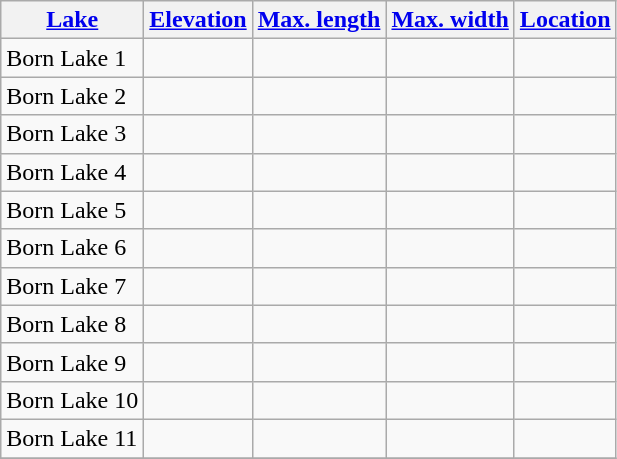<table class="wikitable sortable">
<tr>
<th><a href='#'>Lake</a></th>
<th><a href='#'>Elevation</a></th>
<th><a href='#'>Max. length</a></th>
<th><a href='#'>Max. width</a></th>
<th><a href='#'>Location</a></th>
</tr>
<tr>
<td>Born Lake 1</td>
<td></td>
<td></td>
<td></td>
<td></td>
</tr>
<tr>
<td>Born Lake 2</td>
<td></td>
<td></td>
<td></td>
<td></td>
</tr>
<tr>
<td>Born Lake 3</td>
<td></td>
<td></td>
<td></td>
<td></td>
</tr>
<tr>
<td>Born Lake 4</td>
<td></td>
<td></td>
<td></td>
<td></td>
</tr>
<tr>
<td>Born Lake 5</td>
<td></td>
<td></td>
<td></td>
<td></td>
</tr>
<tr>
<td>Born Lake 6</td>
<td></td>
<td></td>
<td></td>
<td></td>
</tr>
<tr>
<td>Born Lake 7</td>
<td></td>
<td></td>
<td></td>
<td></td>
</tr>
<tr>
<td>Born Lake 8</td>
<td></td>
<td></td>
<td></td>
<td></td>
</tr>
<tr>
<td>Born Lake 9</td>
<td></td>
<td></td>
<td></td>
<td></td>
</tr>
<tr>
<td>Born Lake 10</td>
<td></td>
<td></td>
<td></td>
<td></td>
</tr>
<tr>
<td>Born Lake 11</td>
<td></td>
<td></td>
<td></td>
<td></td>
</tr>
<tr>
</tr>
</table>
